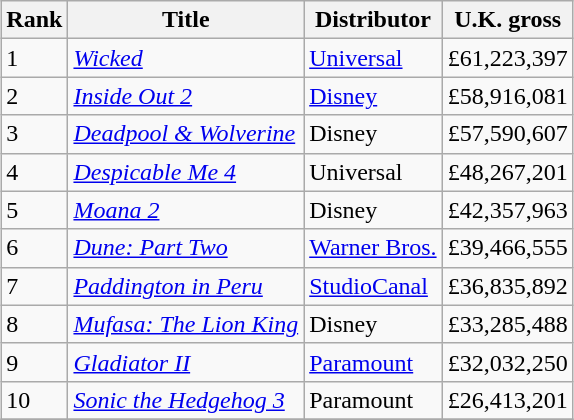<table class="wikitable sortable" style="margin:auto; margin:auto;">
<tr>
<th>Rank</th>
<th>Title</th>
<th>Distributor</th>
<th>U.K. gross</th>
</tr>
<tr>
<td>1</td>
<td><em><a href='#'>Wicked</a></em></td>
<td><a href='#'>Universal</a></td>
<td>£61,223,397</td>
</tr>
<tr>
<td>2</td>
<td><em><a href='#'>Inside Out 2</a></em></td>
<td><a href='#'>Disney</a></td>
<td>£58,916,081</td>
</tr>
<tr>
<td>3</td>
<td><em><a href='#'>Deadpool & Wolverine</a></em></td>
<td>Disney</td>
<td>£57,590,607</td>
</tr>
<tr>
<td>4</td>
<td><em><a href='#'>Despicable Me 4</a></em></td>
<td>Universal</td>
<td>£48,267,201</td>
</tr>
<tr>
<td>5</td>
<td><em><a href='#'>Moana 2</a></em></td>
<td>Disney</td>
<td>£42,357,963</td>
</tr>
<tr>
<td>6</td>
<td><em><a href='#'>Dune: Part Two</a></em></td>
<td><a href='#'>Warner Bros.</a></td>
<td>£39,466,555</td>
</tr>
<tr>
<td>7</td>
<td><em><a href='#'>Paddington in Peru</a></em></td>
<td><a href='#'>StudioCanal</a></td>
<td>£36,835,892</td>
</tr>
<tr>
<td>8</td>
<td><em><a href='#'>Mufasa: The Lion King</a></em></td>
<td>Disney</td>
<td>£33,285,488</td>
</tr>
<tr>
<td>9</td>
<td><em><a href='#'>Gladiator II</a></em></td>
<td><a href='#'>Paramount</a></td>
<td>£32,032,250</td>
</tr>
<tr>
<td>10</td>
<td><em><a href='#'>Sonic the Hedgehog 3</a></em></td>
<td>Paramount</td>
<td>£26,413,201</td>
</tr>
<tr>
</tr>
</table>
